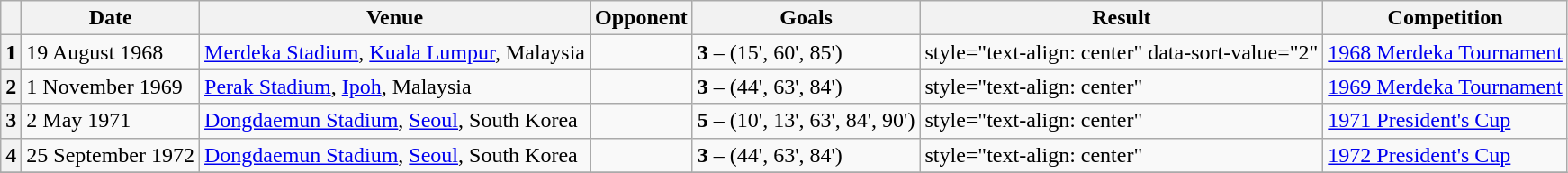<table class="wikitable sortable">
<tr>
<th scope="col"></th>
<th scope="col">Date</th>
<th scope="col">Venue</th>
<th scope="col">Opponent</th>
<th scope="col">Goals</th>
<th scope="col">Result</th>
<th scope="col">Competition</th>
</tr>
<tr>
<th scope="row">1</th>
<td>19 August 1968</td>
<td><a href='#'>Merdeka Stadium</a>, <a href='#'>Kuala Lumpur</a>, Malaysia</td>
<td></td>
<td><strong>3</strong> – (15', 60', 85')</td>
<td>style="text-align: center" data-sort-value="2" </td>
<td><a href='#'>1968 Merdeka Tournament</a></td>
</tr>
<tr>
<th scope="row">2</th>
<td>1 November 1969</td>
<td><a href='#'>Perak Stadium</a>, <a href='#'>Ipoh</a>, Malaysia</td>
<td></td>
<td><strong>3</strong> – (44', 63', 84')</td>
<td>style="text-align: center" </td>
<td><a href='#'>1969 Merdeka Tournament</a></td>
</tr>
<tr>
<th scope="row">3</th>
<td>2 May 1971</td>
<td><a href='#'>Dongdaemun Stadium</a>, <a href='#'>Seoul</a>, South Korea</td>
<td></td>
<td><strong>5</strong> – (10', 13', 63', 84', 90')</td>
<td>style="text-align: center" </td>
<td><a href='#'>1971 President's Cup</a></td>
</tr>
<tr>
<th scope="row">4</th>
<td>25 September 1972</td>
<td><a href='#'>Dongdaemun Stadium</a>, <a href='#'>Seoul</a>, South Korea</td>
<td></td>
<td><strong>3</strong> – (44', 63', 84')</td>
<td>style="text-align: center" </td>
<td><a href='#'>1972 President's Cup</a></td>
</tr>
<tr>
</tr>
</table>
